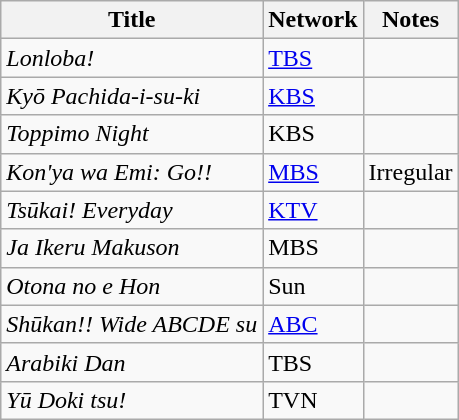<table class="wikitable">
<tr>
<th>Title</th>
<th>Network</th>
<th>Notes</th>
</tr>
<tr>
<td><em>Lonloba!</em></td>
<td><a href='#'>TBS</a></td>
<td></td>
</tr>
<tr>
<td><em>Kyō Pachida-i-su-ki</em></td>
<td><a href='#'>KBS</a></td>
<td></td>
</tr>
<tr>
<td><em>Toppimo Night</em></td>
<td>KBS</td>
<td></td>
</tr>
<tr>
<td><em>Kon'ya wa Emi: Go!!</em></td>
<td><a href='#'>MBS</a></td>
<td>Irregular</td>
</tr>
<tr>
<td><em>Tsūkai! Everyday</em></td>
<td><a href='#'>KTV</a></td>
<td></td>
</tr>
<tr>
<td><em>Ja Ikeru Makuson</em></td>
<td>MBS</td>
<td></td>
</tr>
<tr>
<td><em>Otona no e Hon</em></td>
<td>Sun</td>
<td></td>
</tr>
<tr>
<td><em>Shūkan!! Wide ABCDE su</em></td>
<td><a href='#'>ABC</a></td>
<td></td>
</tr>
<tr>
<td><em>Arabiki Dan</em></td>
<td>TBS</td>
<td></td>
</tr>
<tr>
<td><em>Yū Doki tsu!</em></td>
<td>TVN</td>
<td></td>
</tr>
</table>
